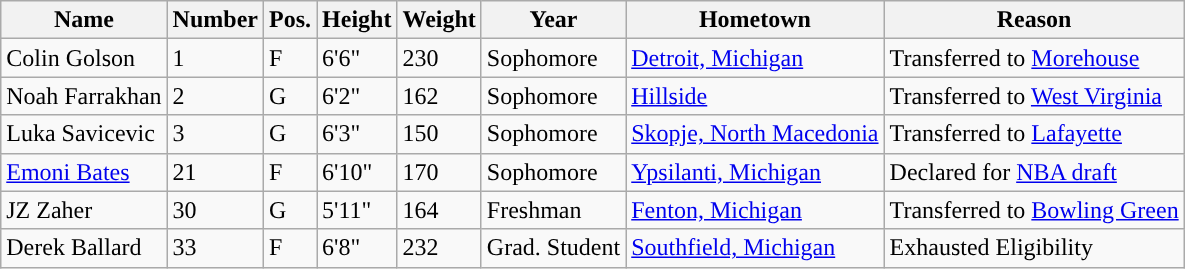<table class="wikitable sortable sortable" border="1">
<tr align=center>
<th style="background:#">Name</th>
<th style="background:#">Number</th>
<th style="background:#">Pos.</th>
<th style="background:#">Height</th>
<th style="background:#">Weight</th>
<th style="background:#">Year</th>
<th style="background:#">Hometown</th>
<th style="background:#">Reason</th>
</tr>
<tr>
<td>Colin Golson</td>
<td>1</td>
<td>F</td>
<td>6'6"</td>
<td>230</td>
<td>Sophomore</td>
<td><a href='#'>Detroit, Michigan</a></td>
<td>Transferred to <a href='#'>Morehouse</a></td>
</tr>
<tr>
<td>Noah Farrakhan</td>
<td>2</td>
<td>G</td>
<td>6'2"</td>
<td>162</td>
<td>Sophomore</td>
<td><a href='#'>Hillside</a></td>
<td>Transferred to <a href='#'>West Virginia</a></td>
</tr>
<tr>
<td>Luka Savicevic</td>
<td>3</td>
<td>G</td>
<td>6'3"</td>
<td>150</td>
<td>Sophomore</td>
<td><a href='#'>Skopje, North Macedonia</a></td>
<td>Transferred to <a href='#'>Lafayette</a></td>
</tr>
<tr>
<td><a href='#'>Emoni Bates</a></td>
<td>21</td>
<td>F</td>
<td>6'10"</td>
<td>170</td>
<td>Sophomore</td>
<td><a href='#'>Ypsilanti, Michigan</a></td>
<td>Declared for <a href='#'>NBA draft</a></td>
</tr>
<tr>
<td>JZ Zaher</td>
<td>30</td>
<td>G</td>
<td>5'11"</td>
<td>164</td>
<td>Freshman</td>
<td><a href='#'>Fenton, Michigan</a></td>
<td>Transferred to <a href='#'>Bowling Green</a></td>
</tr>
<tr>
<td>Derek Ballard</td>
<td>33</td>
<td>F</td>
<td>6'8"</td>
<td>232</td>
<td>Grad. Student</td>
<td><a href='#'>Southfield, Michigan</a></td>
<td>Exhausted Eligibility</td>
</tr>
</table>
